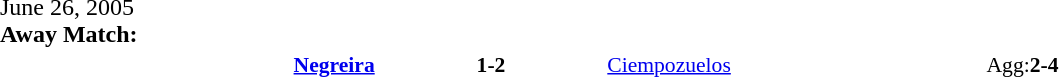<table width=100% cellspacing=1>
<tr>
<th width=20%></th>
<th width=12%></th>
<th width=20%></th>
<th></th>
</tr>
<tr>
<td>June 26, 2005<br><strong>Away Match:</strong></td>
</tr>
<tr style=font-size:90%>
<td align=right><strong><a href='#'>Negreira</a></strong></td>
<td align=center><strong>1-2</strong></td>
<td><a href='#'>Ciempozuelos</a></td>
<td>Agg:<strong>2-4</strong></td>
</tr>
</table>
